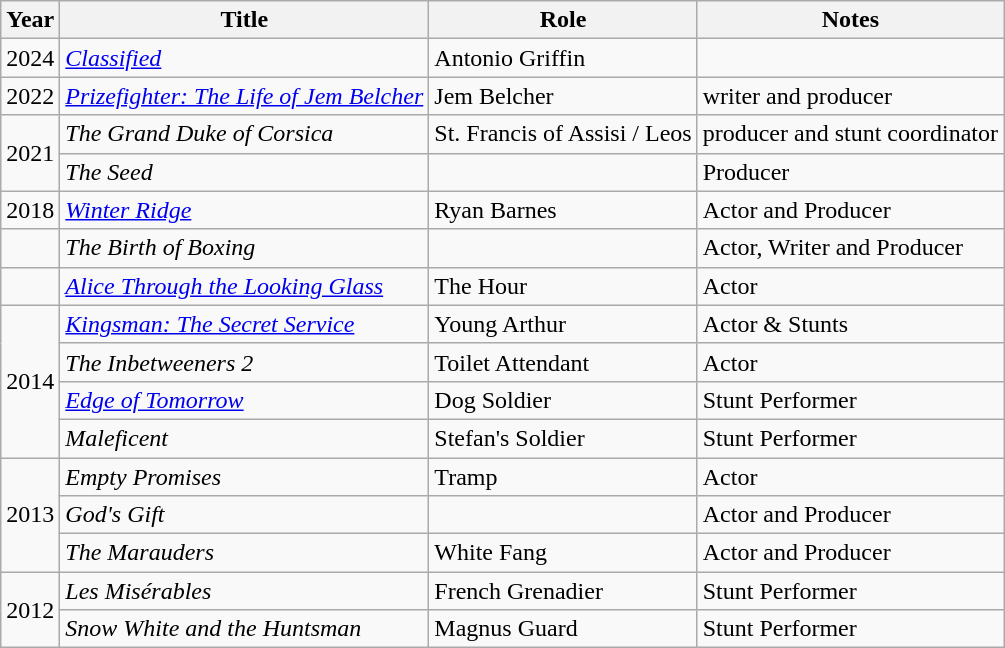<table class="wikitable sortable">
<tr>
<th>Year</th>
<th>Title</th>
<th>Role</th>
<th>Notes</th>
</tr>
<tr>
<td>2024</td>
<td><em><a href='#'>Classified</a></em></td>
<td>Antonio Griffin</td>
<td></td>
</tr>
<tr>
<td>2022</td>
<td><em><a href='#'>Prizefighter: The Life of Jem Belcher</a></em></td>
<td>Jem Belcher</td>
<td>writer and producer</td>
</tr>
<tr>
<td rowspan="2">2021</td>
<td><em>The Grand Duke of Corsica</em></td>
<td>St. Francis of Assisi / Leos</td>
<td>producer and stunt coordinator</td>
</tr>
<tr>
<td><em>The Seed</em></td>
<td></td>
<td>Producer</td>
</tr>
<tr>
<td>2018</td>
<td><em><a href='#'>Winter Ridge</a></em></td>
<td>Ryan Barnes</td>
<td>Actor and Producer</td>
</tr>
<tr>
<td></td>
<td><em>The Birth of Boxing</em></td>
<td></td>
<td>Actor, Writer and Producer</td>
</tr>
<tr>
<td></td>
<td><em><a href='#'>Alice Through the Looking Glass</a></em></td>
<td>The Hour</td>
<td>Actor</td>
</tr>
<tr>
<td rowspan="4">2014</td>
<td><em><a href='#'>Kingsman: The Secret Service</a></em></td>
<td>Young Arthur</td>
<td>Actor & Stunts</td>
</tr>
<tr>
<td><em>The Inbetweeners 2</em></td>
<td>Toilet Attendant</td>
<td>Actor</td>
</tr>
<tr>
<td><em><a href='#'>Edge of Tomorrow</a></em></td>
<td>Dog Soldier</td>
<td>Stunt Performer</td>
</tr>
<tr>
<td><em>Maleficent</em></td>
<td>Stefan's Soldier</td>
<td>Stunt Performer</td>
</tr>
<tr>
<td rowspan="3">2013</td>
<td><em>Empty Promises</em></td>
<td>Tramp</td>
<td>Actor</td>
</tr>
<tr>
<td><em>God's Gift</em></td>
<td></td>
<td>Actor and Producer</td>
</tr>
<tr>
<td><em>The Marauders</em></td>
<td>White Fang</td>
<td>Actor and Producer</td>
</tr>
<tr>
<td rowspan="2">2012</td>
<td><em>Les Misérables</em></td>
<td>French Grenadier</td>
<td>Stunt Performer</td>
</tr>
<tr>
<td><em>Snow White and the Huntsman</em></td>
<td>Magnus Guard</td>
<td>Stunt Performer</td>
</tr>
</table>
